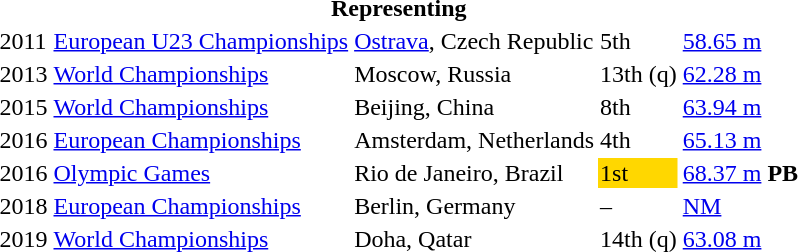<table>
<tr>
<th colspan="5">Representing </th>
</tr>
<tr>
<td>2011</td>
<td><a href='#'>European U23 Championships</a></td>
<td><a href='#'>Ostrava</a>, Czech Republic</td>
<td>5th</td>
<td><a href='#'>58.65 m</a></td>
</tr>
<tr>
<td>2013</td>
<td><a href='#'>World Championships</a></td>
<td>Moscow, Russia</td>
<td>13th (q)</td>
<td><a href='#'>62.28 m</a></td>
</tr>
<tr>
<td>2015</td>
<td><a href='#'>World Championships</a></td>
<td>Beijing, China</td>
<td>8th</td>
<td><a href='#'>63.94 m</a></td>
</tr>
<tr>
<td>2016</td>
<td><a href='#'>European Championships</a></td>
<td>Amsterdam, Netherlands</td>
<td>4th</td>
<td><a href='#'>65.13 m</a></td>
</tr>
<tr>
<td>2016</td>
<td><a href='#'>Olympic Games</a></td>
<td>Rio de Janeiro, Brazil</td>
<td bgcolor=gold>1st</td>
<td><a href='#'>68.37 m</a> <strong>PB</strong></td>
</tr>
<tr>
<td>2018</td>
<td><a href='#'>European Championships</a></td>
<td>Berlin, Germany</td>
<td>–</td>
<td><a href='#'>NM</a></td>
</tr>
<tr>
<td>2019</td>
<td><a href='#'>World Championships</a></td>
<td>Doha, Qatar</td>
<td>14th (q)</td>
<td><a href='#'>63.08 m</a></td>
</tr>
</table>
